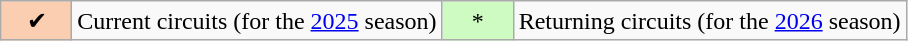<table class="wikitable">
<tr>
<td width="40" align="center" bgcolor=FBCEB1>✔</td>
<td>Current circuits (for the <a href='#'>2025</a> season)</td>
<td width="40" align="center" bgcolor=CEFBC1>*</td>
<td>Returning circuits (for the <a href='#'>2026</a> season)</td>
</tr>
</table>
